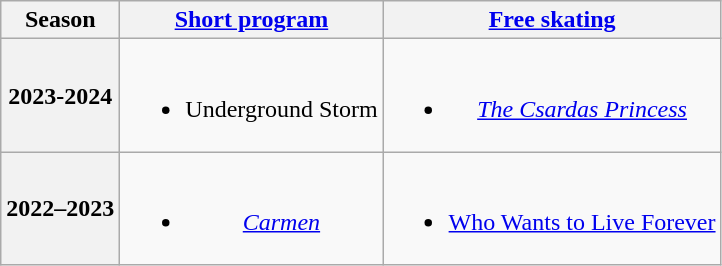<table class=wikitable style=text-align:center>
<tr>
<th>Season</th>
<th><a href='#'>Short program</a></th>
<th><a href='#'>Free skating</a></th>
</tr>
<tr>
<th>2023-2024</th>
<td><br><ul><li>Underground Storm <br> </li></ul></td>
<td><br><ul><li><em><a href='#'>The Csardas Princess</a></em> <br> </li></ul></td>
</tr>
<tr>
<th>2022–2023</th>
<td><br><ul><li><em><a href='#'>Carmen</a></em> <br> </li></ul></td>
<td><br><ul><li><a href='#'>Who Wants to Live Forever</a> <br> </li></ul></td>
</tr>
</table>
